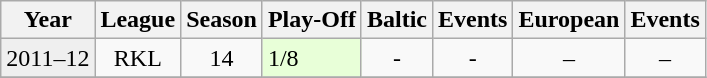<table class="wikitable">
<tr>
<th>Year</th>
<th>League</th>
<th>Season</th>
<th>Play-Off</th>
<th>Baltic</th>
<th>Events</th>
<th>European</th>
<th>Events</th>
</tr>
<tr>
<td style="background:#efefef;">2011–12</td>
<td align="center">RKL</td>
<td align="center">14</td>
<td style="background:#E8FFD8;">1/8</td>
<td align="center">-</td>
<td align="center">-</td>
<td align="center">–</td>
<td align="center">–</td>
</tr>
<tr>
</tr>
</table>
